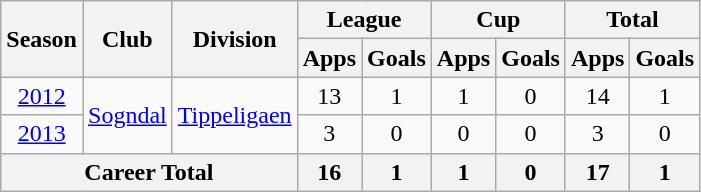<table class="wikitable" style="text-align: center;">
<tr>
<th rowspan="2">Season</th>
<th rowspan="2">Club</th>
<th rowspan="2">Division</th>
<th colspan="2">League</th>
<th colspan="2">Cup</th>
<th colspan="2">Total</th>
</tr>
<tr>
<th>Apps</th>
<th>Goals</th>
<th>Apps</th>
<th>Goals</th>
<th>Apps</th>
<th>Goals</th>
</tr>
<tr>
<td><a href='#'>2012</a></td>
<td rowspan="2" valign="center"><a href='#'>Sogndal</a></td>
<td rowspan="2" valign="center"><a href='#'>Tippeligaen</a></td>
<td>13</td>
<td>1</td>
<td>1</td>
<td>0</td>
<td>14</td>
<td>1</td>
</tr>
<tr>
<td><a href='#'>2013</a></td>
<td>3</td>
<td>0</td>
<td>0</td>
<td>0</td>
<td>3</td>
<td>0</td>
</tr>
<tr>
<th colspan="3">Career Total</th>
<th>16</th>
<th>1</th>
<th>1</th>
<th>0</th>
<th>17</th>
<th>1</th>
</tr>
</table>
